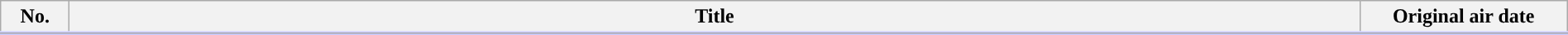<table class="wikitable" style="width:100%; margin:auto; background:#FFF;">
<tr style="border-bottom: 3px solid #CCF;">
<th style="width:3em;">No.</th>
<th>Title</th>
<th style="width:10em;">Original air date</th>
</tr>
<tr>
</tr>
</table>
